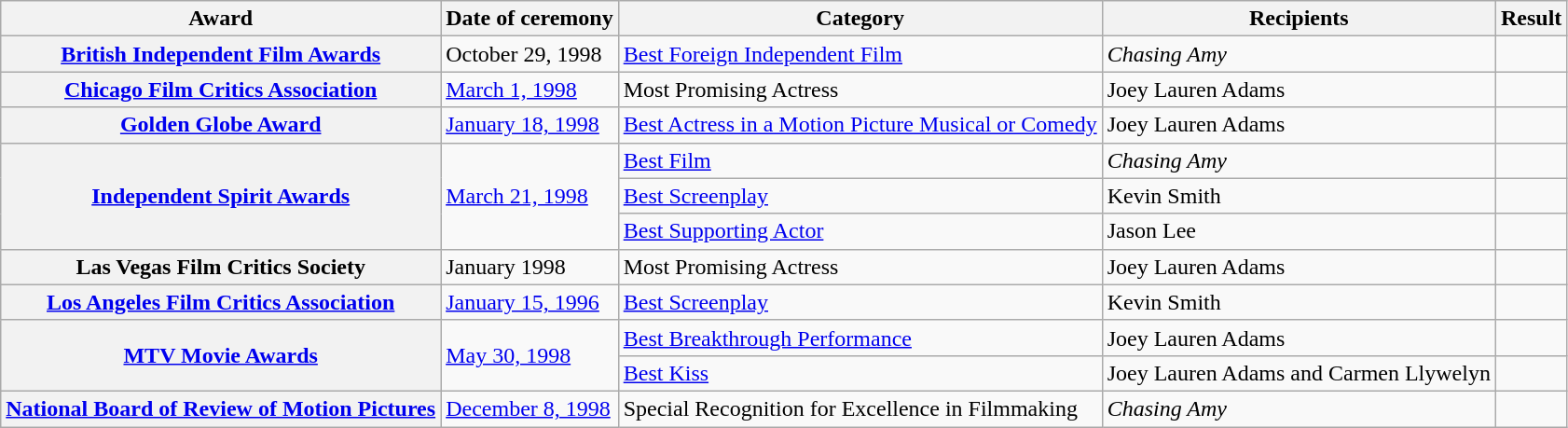<table class="wikitable plainrowheaders">
<tr>
<th scope="col">Award</th>
<th scope="col">Date of ceremony</th>
<th scope="col">Category</th>
<th scope="col">Recipients</th>
<th scope="col">Result</th>
</tr>
<tr>
<th scope="row"><a href='#'>British Independent Film Awards</a></th>
<td>October 29, 1998</td>
<td><a href='#'>Best Foreign Independent Film</a></td>
<td><em>Chasing Amy</em></td>
<td></td>
</tr>
<tr>
<th scope="row"><a href='#'>Chicago Film Critics Association</a></th>
<td><a href='#'>March 1, 1998</a></td>
<td>Most Promising Actress</td>
<td>Joey Lauren Adams</td>
<td></td>
</tr>
<tr>
<th scope="row"><a href='#'>Golden Globe Award</a></th>
<td><a href='#'>January 18, 1998</a></td>
<td><a href='#'>Best Actress in a Motion Picture Musical or Comedy</a></td>
<td>Joey Lauren Adams</td>
<td></td>
</tr>
<tr>
<th scope="row" rowspan="3"><a href='#'>Independent Spirit Awards</a></th>
<td rowspan="3"><a href='#'>March 21, 1998</a></td>
<td><a href='#'>Best Film</a></td>
<td><em>Chasing Amy</em></td>
<td></td>
</tr>
<tr>
<td><a href='#'>Best Screenplay</a></td>
<td>Kevin Smith</td>
<td></td>
</tr>
<tr>
<td><a href='#'>Best Supporting Actor</a></td>
<td>Jason Lee</td>
<td></td>
</tr>
<tr>
<th scope="row">Las Vegas Film Critics Society</th>
<td>January 1998</td>
<td>Most Promising Actress</td>
<td>Joey Lauren Adams</td>
<td></td>
</tr>
<tr>
<th scope="row"><a href='#'>Los Angeles Film Critics Association</a></th>
<td><a href='#'>January 15, 1996</a></td>
<td><a href='#'>Best Screenplay</a></td>
<td>Kevin Smith</td>
<td></td>
</tr>
<tr>
<th scope="row" rowspan="2"><a href='#'>MTV Movie Awards</a></th>
<td rowspan="2"><a href='#'>May 30, 1998</a></td>
<td><a href='#'>Best Breakthrough Performance</a></td>
<td>Joey Lauren Adams</td>
<td></td>
</tr>
<tr>
<td><a href='#'>Best Kiss</a></td>
<td>Joey Lauren Adams and Carmen Llywelyn</td>
<td></td>
</tr>
<tr>
<th scope="row"><a href='#'>National Board of Review of Motion Pictures</a></th>
<td><a href='#'>December 8, 1998</a></td>
<td>Special Recognition for Excellence in Filmmaking</td>
<td><em>Chasing Amy</em></td>
<td></td>
</tr>
</table>
